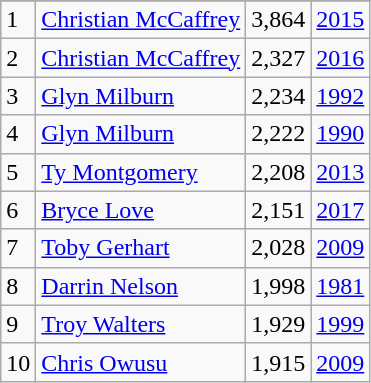<table class="wikitable">
<tr>
</tr>
<tr>
<td>1</td>
<td><a href='#'>Christian McCaffrey</a></td>
<td><abbr>3,864</abbr></td>
<td><a href='#'>2015</a></td>
</tr>
<tr>
<td>2</td>
<td><a href='#'>Christian McCaffrey</a></td>
<td><abbr>2,327</abbr></td>
<td><a href='#'>2016</a></td>
</tr>
<tr>
<td>3</td>
<td><a href='#'>Glyn Milburn</a></td>
<td><abbr>2,234</abbr></td>
<td><a href='#'>1992</a></td>
</tr>
<tr>
<td>4</td>
<td><a href='#'>Glyn Milburn</a></td>
<td><abbr>2,222</abbr></td>
<td><a href='#'>1990</a></td>
</tr>
<tr>
<td>5</td>
<td><a href='#'>Ty Montgomery</a></td>
<td><abbr>2,208</abbr></td>
<td><a href='#'>2013</a></td>
</tr>
<tr>
<td>6</td>
<td><a href='#'>Bryce Love</a></td>
<td><abbr>2,151</abbr></td>
<td><a href='#'>2017</a></td>
</tr>
<tr>
<td>7</td>
<td><a href='#'>Toby Gerhart</a></td>
<td><abbr>2,028</abbr></td>
<td><a href='#'>2009</a></td>
</tr>
<tr>
<td>8</td>
<td><a href='#'>Darrin Nelson</a></td>
<td><abbr>1,998</abbr></td>
<td><a href='#'>1981</a></td>
</tr>
<tr>
<td>9</td>
<td><a href='#'>Troy Walters</a></td>
<td><abbr>1,929</abbr></td>
<td><a href='#'>1999</a></td>
</tr>
<tr>
<td>10</td>
<td><a href='#'>Chris Owusu</a></td>
<td><abbr>1,915</abbr></td>
<td><a href='#'>2009</a></td>
</tr>
</table>
